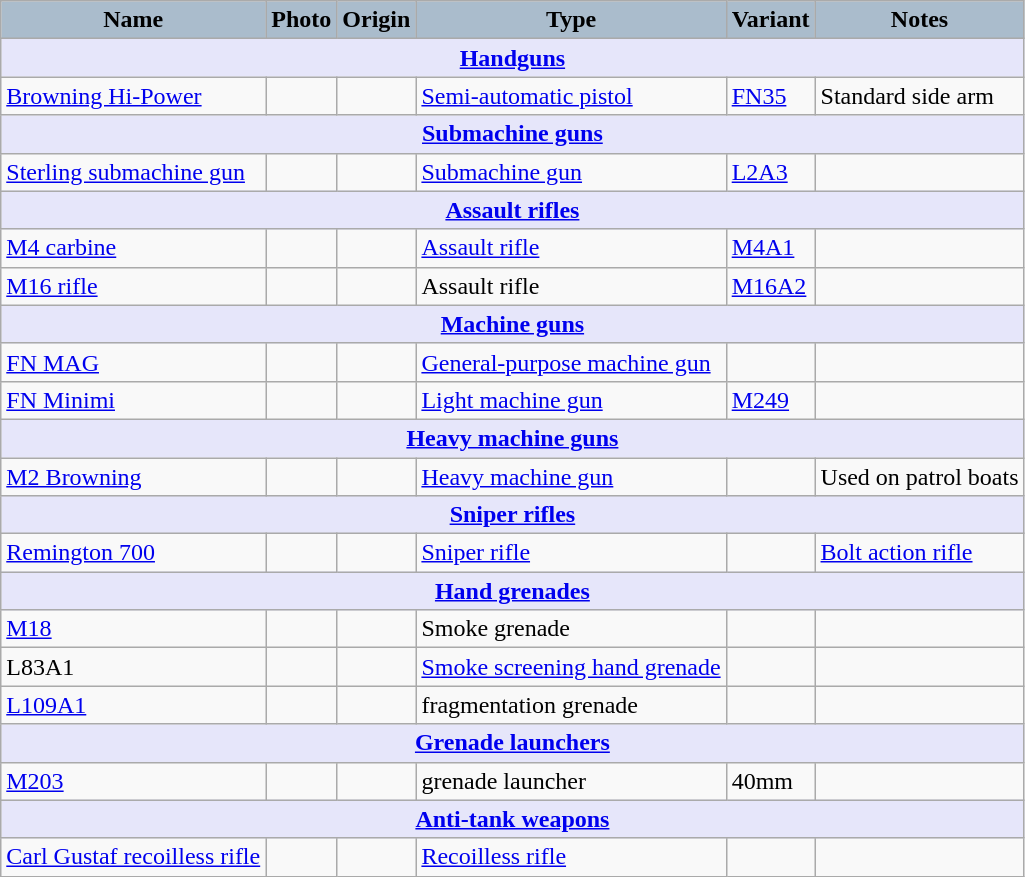<table class="wikitable">
<tr>
<th style="text-align:center; background:#aabccc;">Name</th>
<th style="text-align:center; background:#aabccc;">Photo</th>
<th style="text-align: center; background:#aabccc;">Origin</th>
<th style="text-align:l center! ; background:#aabccc;">Type</th>
<th style="text-align:l center; background:#aabccc;">Variant</th>
<th style="text-align: center; background:#aabccc;">Notes</th>
</tr>
<tr>
<th style="align: center; background: lavender;" colspan="6"><a href='#'>Handguns</a></th>
</tr>
<tr>
<td><a href='#'>Browning Hi-Power</a></td>
<td></td>
<td></td>
<td><a href='#'>Semi-automatic pistol</a></td>
<td><a href='#'>FN35</a></td>
<td>Standard side arm</td>
</tr>
<tr>
<th style="align: center; background: lavender;" colspan="6"><a href='#'>Submachine guns</a></th>
</tr>
<tr>
<td><a href='#'>Sterling submachine gun</a></td>
<td></td>
<td></td>
<td><a href='#'>Submachine gun</a></td>
<td><a href='#'>L2A3</a></td>
<td></td>
</tr>
<tr>
<th style="align: center; background: lavender;" colspan="6"><a href='#'>Assault rifles</a></th>
</tr>
<tr>
<td><a href='#'>M4 carbine</a></td>
<td></td>
<td></td>
<td><a href='#'>Assault rifle</a></td>
<td><a href='#'>M4A1</a></td>
<td></td>
</tr>
<tr>
<td><a href='#'>M16 rifle</a></td>
<td></td>
<td></td>
<td>Assault rifle</td>
<td><a href='#'>M16A2</a></td>
<td></td>
</tr>
<tr>
<th style="align: center; background: lavender;" colspan="6"><a href='#'>Machine guns</a></th>
</tr>
<tr>
<td><a href='#'>FN MAG</a></td>
<td></td>
<td></td>
<td><a href='#'>General-purpose machine gun</a></td>
<td></td>
<td></td>
</tr>
<tr>
<td><a href='#'>FN Minimi</a></td>
<td></td>
<td></td>
<td><a href='#'>Light machine gun</a></td>
<td><a href='#'>M249</a></td>
<td></td>
</tr>
<tr>
<th style="align: center; background: lavender;" colspan="6"><a href='#'>Heavy machine guns</a></th>
</tr>
<tr>
<td><a href='#'>M2 Browning</a></td>
<td></td>
<td></td>
<td><a href='#'>Heavy machine gun</a></td>
<td></td>
<td>Used on patrol boats</td>
</tr>
<tr>
<th style="align: center; background: lavender;" colspan="6"><a href='#'>Sniper rifles</a></th>
</tr>
<tr>
<td><a href='#'>Remington 700</a></td>
<td></td>
<td></td>
<td><a href='#'>Sniper rifle</a></td>
<td></td>
<td><a href='#'>Bolt action rifle</a></td>
</tr>
<tr>
<th style="align: center; background: lavender;" colspan="6"><a href='#'>Hand grenades</a></th>
</tr>
<tr>
<td><a href='#'>M18</a></td>
<td></td>
<td></td>
<td>Smoke grenade</td>
<td></td>
<td></td>
</tr>
<tr>
<td>L83A1</td>
<td></td>
<td></td>
<td><a href='#'>Smoke screening hand grenade</a></td>
<td></td>
<td></td>
</tr>
<tr>
<td><a href='#'>L109A1</a></td>
<td></td>
<td></td>
<td>fragmentation grenade</td>
<td></td>
<td></td>
</tr>
<tr>
<th style="align: center; background: lavender;" colspan="6"><a href='#'>Grenade launchers</a></th>
</tr>
<tr>
<td><a href='#'>M203</a></td>
<td></td>
<td></td>
<td>grenade launcher</td>
<td>40mm</td>
<td></td>
</tr>
<tr>
<th style="align: center; background: lavender;" colspan="6"><a href='#'>Anti-tank weapons</a></th>
</tr>
<tr>
<td><a href='#'> Carl Gustaf recoilless rifle</a></td>
<td></td>
<td></td>
<td><a href='#'>Recoilless rifle</a></td>
<td></td>
<td></td>
</tr>
</table>
